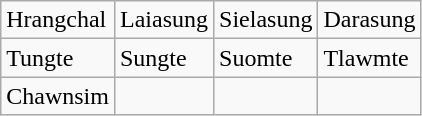<table class="wikitable">
<tr>
<td>Hrangchal</td>
<td>Laiasung</td>
<td>Sielasung</td>
<td>Darasung</td>
</tr>
<tr>
<td>Tungte</td>
<td>Sungte</td>
<td>Suomte</td>
<td>Tlawmte</td>
</tr>
<tr>
<td>Chawnsim</td>
<td></td>
<td></td>
<td></td>
</tr>
</table>
